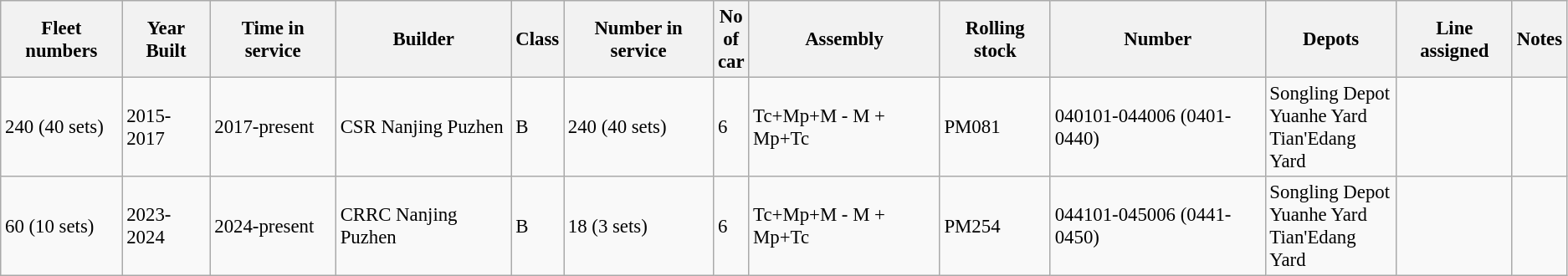<table class="wikitable sortable" style="font-size: 95%;" |>
<tr>
<th>Fleet numbers</th>
<th>Year Built</th>
<th>Time in service</th>
<th>Builder</th>
<th>Class</th>
<th>Number in service</th>
<th>No <br>of<br> car</th>
<th>Assembly</th>
<th>Rolling stock</th>
<th>Number</th>
<th>Depots</th>
<th>Line assigned</th>
<th>Notes</th>
</tr>
<tr>
<td>240 (40 sets)</td>
<td>2015-2017</td>
<td>2017-present</td>
<td>CSR Nanjing Puzhen</td>
<td>B</td>
<td>240 (40 sets)</td>
<td>6</td>
<td>Tc+Mp+M - M + Mp+Tc</td>
<td>PM081</td>
<td>040101-044006 (0401-0440)</td>
<td>Songling Depot<br>Yuanhe Yard<br>Tian'Edang Yard</td>
<td></td>
<td></td>
</tr>
<tr>
<td>60 (10 sets)</td>
<td>2023-2024</td>
<td>2024-present</td>
<td>CRRC Nanjing Puzhen</td>
<td>B</td>
<td>18 (3 sets)</td>
<td>6</td>
<td>Tc+Mp+M - M + Mp+Tc</td>
<td>PM254</td>
<td>044101-045006 (0441-0450)</td>
<td>Songling Depot<br>Yuanhe Yard<br>Tian'Edang Yard</td>
<td></td>
<td></td>
</tr>
</table>
